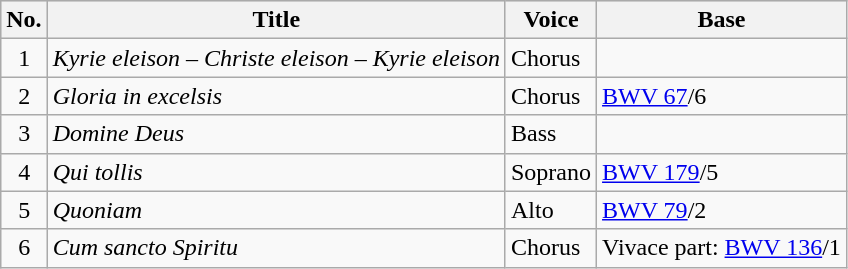<table class="wikitable">
<tr style="background-color:#E0E0E0;">
<th>No.</th>
<th>Title</th>
<th>Voice</th>
<th>Base</th>
</tr>
<tr>
<td>  1</td>
<td><em>Kyrie eleison – Christe eleison – Kyrie eleison</em></td>
<td>Chorus</td>
<td></td>
</tr>
<tr>
<td>  2</td>
<td><em>Gloria in excelsis</em></td>
<td>Chorus</td>
<td><a href='#'>BWV 67</a>/6</td>
</tr>
<tr>
<td>  3</td>
<td><em>Domine Deus</em></td>
<td>Bass</td>
<td></td>
</tr>
<tr>
<td>  4</td>
<td><em>Qui tollis</em></td>
<td>Soprano</td>
<td><a href='#'>BWV 179</a>/5</td>
</tr>
<tr>
<td>  5</td>
<td><em>Quoniam</em></td>
<td>Alto</td>
<td><a href='#'>BWV 79</a>/2</td>
</tr>
<tr>
<td>  6</td>
<td><em>Cum sancto Spiritu</em></td>
<td>Chorus</td>
<td>Vivace part: <a href='#'>BWV 136</a>/1</td>
</tr>
</table>
